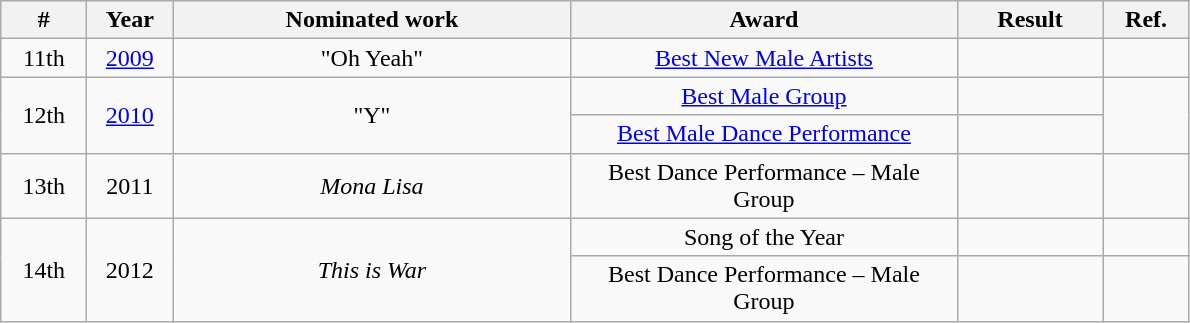<table class="wikitable" style="text-align:center;">
<tr>
<th width="50">#</th>
<th width="50">Year</th>
<th width="258">Nominated work</th>
<th width="250">Award</th>
<th width="90">Result</th>
<th width="50">Ref.</th>
</tr>
<tr>
<td align="center">11th</td>
<td align="center"><a href='#'>2009</a></td>
<td align="center">"Oh Yeah"</td>
<td align="center"><a href='#'>Best New Male Artists</a></td>
<td></td>
<td></td>
</tr>
<tr>
<td align="center" rowspan="2">12th</td>
<td align="center" rowspan="2"><a href='#'>2010</a></td>
<td align="center" rowspan="2">"Y"</td>
<td align="center"><a href='#'>Best Male Group</a></td>
<td></td>
<td rowspan=2></td>
</tr>
<tr>
<td align="center"><a href='#'>Best Male Dance Performance</a></td>
<td></td>
</tr>
<tr>
<td align="center">13th</td>
<td align="center">2011</td>
<td align="center"><em>Mona Lisa</em></td>
<td align="center">Best Dance Performance – Male Group</td>
<td></td>
<td></td>
</tr>
<tr>
<td align="center" rowspan="2">14th</td>
<td align="center" rowspan="2">2012</td>
<td align="center" rowspan="2"><em>This is War</em></td>
<td align="center">Song of the Year</td>
<td></td>
<td></td>
</tr>
<tr>
<td align="center">Best Dance Performance – Male Group </td>
<td></td>
<td></td>
</tr>
</table>
